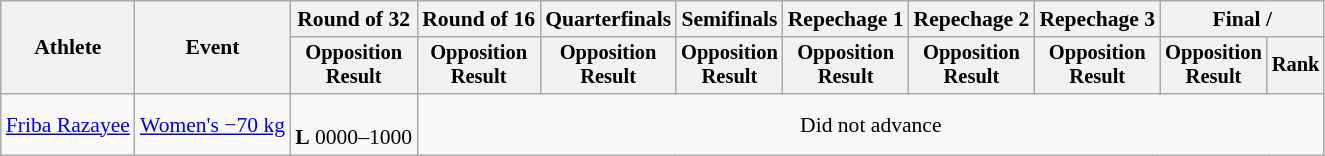<table class="wikitable" style="font-size:90%">
<tr>
<th rowspan="2">Athlete</th>
<th rowspan="2">Event</th>
<th scope="col">Round of 32</th>
<th scope="col">Round of 16</th>
<th scope="col">Quarterfinals</th>
<th scope="col">Semifinals</th>
<th scope="col">Repechage 1</th>
<th scope="col">Repechage 2</th>
<th scope="col">Repechage 3</th>
<th colspan="2">Final / </th>
</tr>
<tr style="font-size:95%">
<th scope="col">Opposition<br>Result</th>
<th scope="col">Opposition<br>Result</th>
<th scope="col">Opposition<br>Result</th>
<th scope="col">Opposition<br>Result</th>
<th scope="col">Opposition<br>Result</th>
<th scope="col">Opposition<br>Result</th>
<th scope="col">Opposition<br>Result</th>
<th scope="col">Opposition<br>Result</th>
<th scope="col">Rank</th>
</tr>
<tr align="center">
<td align="left"><a href='#'>Friba Razayee</a></td>
<td align="left"><a href='#'>Women's −70 kg</a></td>
<td><br><strong>L</strong> 0000–1000</td>
<td colspan="8">Did not advance</td>
</tr>
</table>
